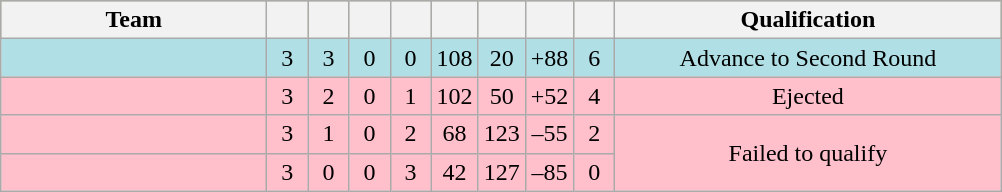<table class="wikitable" style="text-align:center">
<tr style="background:#bdb76b;">
<th style="width:170px">Team</th>
<th width="20"></th>
<th width="20"></th>
<th width="20"></th>
<th width="20"></th>
<th width="20"></th>
<th width="20"></th>
<th width="20"></th>
<th width="20"></th>
<th width="250">Qualification</th>
</tr>
<tr style="background: #B0E0E6;">
<td style="text-align:left;"></td>
<td>3</td>
<td>3</td>
<td>0</td>
<td>0</td>
<td>108</td>
<td>20</td>
<td>+88</td>
<td>6</td>
<td>Advance to Second Round</td>
</tr>
<tr style="background:#FFC0CB;">
<td style="text-align:left;"></td>
<td>3</td>
<td>2</td>
<td>0</td>
<td>1</td>
<td>102</td>
<td>50</td>
<td>+52</td>
<td>4</td>
<td>Ejected</td>
</tr>
<tr style="background:#FFC0CB;">
<td style="text-align:left;"></td>
<td>3</td>
<td>1</td>
<td>0</td>
<td>2</td>
<td>68</td>
<td>123</td>
<td>–55</td>
<td>2</td>
<td rowspan="3">Failed to qualify</td>
</tr>
<tr style="background:#FFC0CB;">
<td style="text-align:left;"></td>
<td>3</td>
<td>0</td>
<td>0</td>
<td>3</td>
<td>42</td>
<td>127</td>
<td>–85</td>
<td>0</td>
</tr>
</table>
